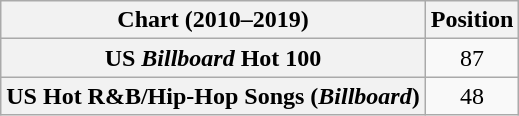<table class="wikitable sortable plainrowheaders" style="text-align:center">
<tr>
<th scope="col">Chart (2010–2019)</th>
<th scope="col">Position</th>
</tr>
<tr>
<th scope="row">US <em>Billboard</em> Hot 100</th>
<td>87</td>
</tr>
<tr>
<th scope="row">US Hot R&B/Hip-Hop Songs (<em>Billboard</em>)</th>
<td>48</td>
</tr>
</table>
